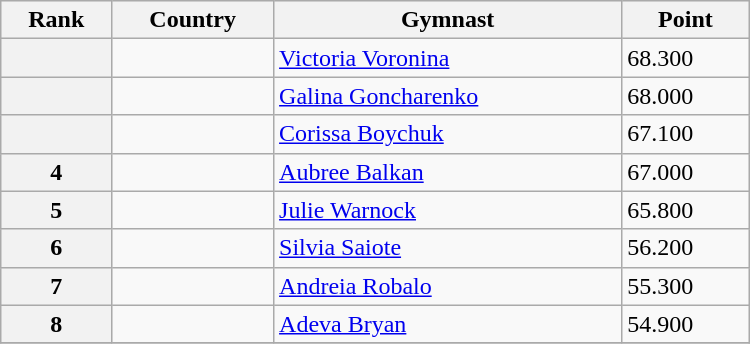<table class="wikitable" width=500>
<tr bgcolor="#efefef">
<th>Rank</th>
<th>Country</th>
<th>Gymnast</th>
<th>Point</th>
</tr>
<tr>
<th></th>
<td></td>
<td><a href='#'>Victoria Voronina</a></td>
<td>68.300</td>
</tr>
<tr>
<th></th>
<td></td>
<td><a href='#'>Galina Goncharenko</a></td>
<td>68.000</td>
</tr>
<tr>
<th></th>
<td></td>
<td><a href='#'>Corissa Boychuk</a></td>
<td>67.100</td>
</tr>
<tr>
<th>4</th>
<td></td>
<td><a href='#'>Aubree Balkan</a></td>
<td>67.000</td>
</tr>
<tr>
<th>5</th>
<td></td>
<td><a href='#'>Julie Warnock</a></td>
<td>65.800</td>
</tr>
<tr>
<th>6</th>
<td></td>
<td><a href='#'>Silvia Saiote</a></td>
<td>56.200</td>
</tr>
<tr>
<th>7</th>
<td></td>
<td><a href='#'>Andreia Robalo</a></td>
<td>55.300</td>
</tr>
<tr>
<th>8</th>
<td></td>
<td><a href='#'>Adeva Bryan</a></td>
<td>54.900</td>
</tr>
<tr>
</tr>
</table>
